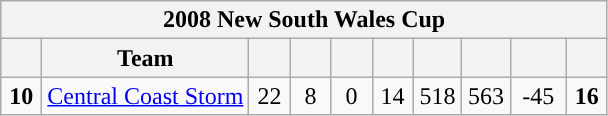<table class="wikitable" style="text-align:center;">
<tr>
<th colspan="11">2008 New South Wales Cup</th>
</tr>
<tr>
<th width="20"></th>
<th>Team</th>
<th width="20"></th>
<th width="20"></th>
<th width="20"></th>
<th width="20"></th>
<th width="25"></th>
<th width="25"></th>
<th width="30"></th>
<th width="20"></th>
</tr>
<tr style="background:">
<td><strong>10</strong></td>
<td style="text-align:left;"> <a href='#'>Central Coast Storm</a></td>
<td>22</td>
<td>8</td>
<td>0</td>
<td>14</td>
<td>518</td>
<td>563</td>
<td>-45</td>
<td><strong>16</strong></td>
</tr>
</table>
